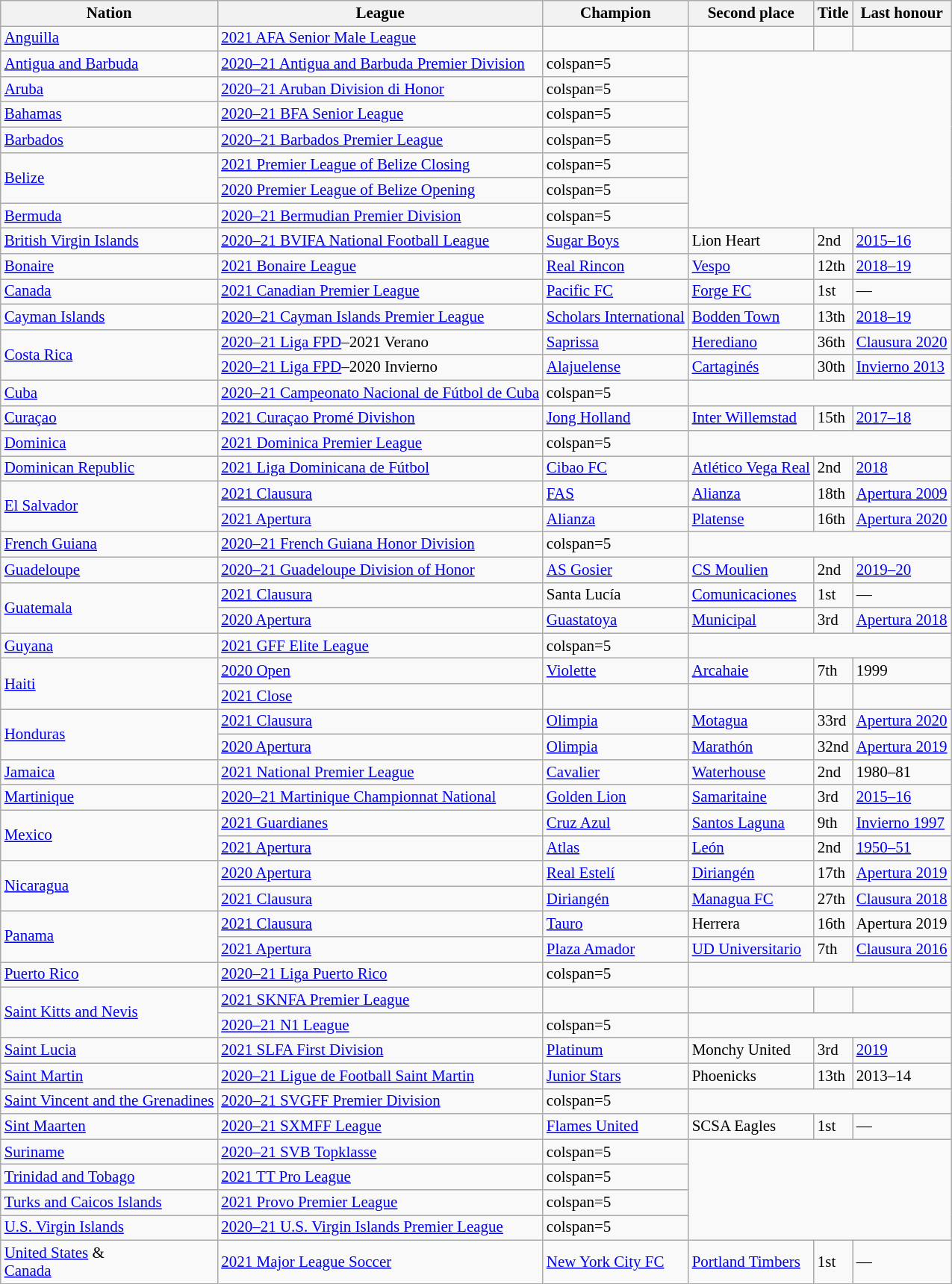<table class=wikitable style="font-size:14px">
<tr>
<th>Nation</th>
<th>League</th>
<th>Champion</th>
<th>Second place</th>
<th data-sort-type="number">Title</th>
<th>Last honour</th>
</tr>
<tr>
<td align=left> <a href='#'>Anguilla</a></td>
<td align=left><a href='#'>2021 AFA Senior Male League</a></td>
<td></td>
<td></td>
<td></td>
<td></td>
</tr>
<tr>
<td align=left> <a href='#'>Antigua and Barbuda</a></td>
<td align=left><a href='#'>2020–21 Antigua and Barbuda Premier Division</a></td>
<td>colspan=5 </td>
</tr>
<tr>
<td align=left> <a href='#'>Aruba</a></td>
<td align=left><a href='#'>2020–21 Aruban Division di Honor</a></td>
<td>colspan=5 </td>
</tr>
<tr>
<td align=left> <a href='#'>Bahamas</a></td>
<td align=left><a href='#'>2020–21 BFA Senior League</a></td>
<td>colspan=5 </td>
</tr>
<tr>
<td align=left> <a href='#'>Barbados</a></td>
<td align=left><a href='#'>2020–21 Barbados Premier League</a></td>
<td>colspan=5 </td>
</tr>
<tr>
<td style="text-align:left;" rowspan="2"> <a href='#'>Belize</a></td>
<td align=left><a href='#'>2021 Premier League of Belize Closing</a></td>
<td>colspan=5 </td>
</tr>
<tr>
<td align=left><a href='#'>2020 Premier League of Belize Opening</a></td>
<td>colspan=5 </td>
</tr>
<tr>
<td align=left> <a href='#'>Bermuda</a></td>
<td align=left><a href='#'>2020–21 Bermudian Premier Division</a></td>
<td>colspan=5 </td>
</tr>
<tr>
<td align=left> <a href='#'>British Virgin Islands</a></td>
<td align=left><a href='#'>2020–21 BVIFA National Football League</a></td>
<td><a href='#'>Sugar Boys</a></td>
<td>Lion Heart</td>
<td>2nd</td>
<td><a href='#'>2015–16</a></td>
</tr>
<tr>
<td align=left> <a href='#'>Bonaire</a></td>
<td align=left><a href='#'>2021 Bonaire League</a></td>
<td><a href='#'>Real Rincon</a></td>
<td><a href='#'>Vespo</a></td>
<td>12th</td>
<td><a href='#'>2018–19</a></td>
</tr>
<tr>
<td align=left> <a href='#'>Canada</a></td>
<td align=left><a href='#'>2021 Canadian Premier League</a></td>
<td><a href='#'>Pacific FC</a></td>
<td><a href='#'>Forge FC</a></td>
<td>1st</td>
<td>—</td>
</tr>
<tr>
<td align=left> <a href='#'>Cayman Islands</a></td>
<td align=left><a href='#'>2020–21 Cayman Islands Premier League</a></td>
<td><a href='#'>Scholars International</a></td>
<td><a href='#'>Bodden Town</a></td>
<td>13th</td>
<td><a href='#'>2018–19</a></td>
</tr>
<tr>
<td style="text-align:left;" rowspan="2"> <a href='#'>Costa Rica</a></td>
<td align=left><a href='#'>2020–21 Liga FPD</a>–2021 Verano</td>
<td><a href='#'>Saprissa</a></td>
<td><a href='#'>Herediano</a></td>
<td>36th</td>
<td><a href='#'>Clausura 2020</a></td>
</tr>
<tr>
<td align=left><a href='#'>2020–21 Liga FPD</a>–2020 Invierno</td>
<td><a href='#'>Alajuelense</a></td>
<td><a href='#'>Cartaginés</a></td>
<td>30th</td>
<td><a href='#'>Invierno 2013</a></td>
</tr>
<tr>
<td align=left> <a href='#'>Cuba</a></td>
<td align=left><a href='#'>2020–21 Campeonato Nacional de Fútbol de Cuba</a></td>
<td>colspan=5 </td>
</tr>
<tr>
<td align=left> <a href='#'>Curaçao</a></td>
<td align=left><a href='#'>2021 Curaçao Promé Divishon</a></td>
<td><a href='#'>Jong Holland</a></td>
<td><a href='#'>Inter Willemstad</a></td>
<td>15th</td>
<td><a href='#'>2017–18</a></td>
</tr>
<tr>
<td align=left> <a href='#'>Dominica</a></td>
<td align=left><a href='#'>2021 Dominica Premier League</a></td>
<td>colspan=5 </td>
</tr>
<tr>
<td align=left> <a href='#'>Dominican Republic</a></td>
<td align=left><a href='#'>2021 Liga Dominicana de Fútbol</a></td>
<td><a href='#'>Cibao FC</a></td>
<td><a href='#'>Atlético Vega Real</a></td>
<td>2nd</td>
<td><a href='#'>2018</a></td>
</tr>
<tr>
<td style="text-align:left;" rowspan="2"> <a href='#'>El Salvador</a></td>
<td align=left><a href='#'>2021 Clausura</a></td>
<td><a href='#'>FAS</a></td>
<td><a href='#'>Alianza</a></td>
<td>18th</td>
<td><a href='#'>Apertura 2009</a></td>
</tr>
<tr>
<td align=left><a href='#'>2021 Apertura</a></td>
<td><a href='#'>Alianza</a></td>
<td><a href='#'>Platense</a></td>
<td>16th</td>
<td><a href='#'>Apertura 2020</a></td>
</tr>
<tr>
<td align=left> <a href='#'>French Guiana</a></td>
<td align=left><a href='#'>2020–21 French Guiana Honor Division</a></td>
<td>colspan=5 </td>
</tr>
<tr>
<td align=left> <a href='#'>Guadeloupe</a></td>
<td align=left><a href='#'>2020–21 Guadeloupe Division of Honor</a></td>
<td><a href='#'>AS Gosier</a></td>
<td><a href='#'>CS Moulien</a></td>
<td>2nd</td>
<td><a href='#'>2019–20</a></td>
</tr>
<tr>
<td style="text-align:left;" rowspan="2"> <a href='#'>Guatemala</a></td>
<td align=left><a href='#'>2021 Clausura</a></td>
<td>Santa Lucía</td>
<td><a href='#'>Comunicaciones</a></td>
<td>1st</td>
<td>—</td>
</tr>
<tr>
<td align=left><a href='#'>2020 Apertura</a></td>
<td><a href='#'>Guastatoya</a></td>
<td><a href='#'>Municipal</a></td>
<td>3rd</td>
<td><a href='#'>Apertura 2018</a></td>
</tr>
<tr>
<td align=left> <a href='#'>Guyana</a></td>
<td align=left><a href='#'>2021 GFF Elite League</a></td>
<td>colspan=5 </td>
</tr>
<tr>
<td style="text-align:left;" rowspan="2"> <a href='#'>Haiti</a></td>
<td align=left><a href='#'>2020 Open</a></td>
<td><a href='#'>Violette</a></td>
<td><a href='#'>Arcahaie</a></td>
<td>7th</td>
<td>1999</td>
</tr>
<tr>
<td align=left><a href='#'>2021 Close</a></td>
<td></td>
<td></td>
<td></td>
<td></td>
</tr>
<tr>
<td style="text-align:left;" rowspan="2"> <a href='#'>Honduras</a></td>
<td align=left><a href='#'>2021 Clausura</a></td>
<td><a href='#'>Olimpia</a></td>
<td><a href='#'>Motagua</a></td>
<td>33rd</td>
<td><a href='#'>Apertura 2020</a></td>
</tr>
<tr>
<td align=left><a href='#'>2020 Apertura</a></td>
<td><a href='#'>Olimpia</a></td>
<td><a href='#'>Marathón</a></td>
<td>32nd</td>
<td><a href='#'>Apertura 2019</a></td>
</tr>
<tr>
<td align=left> <a href='#'>Jamaica</a></td>
<td align=left><a href='#'>2021 National Premier League</a></td>
<td><a href='#'>Cavalier</a></td>
<td><a href='#'>Waterhouse</a></td>
<td>2nd</td>
<td>1980–81</td>
</tr>
<tr>
<td align=left> <a href='#'>Martinique</a></td>
<td align=left><a href='#'>2020–21 Martinique Championnat National</a></td>
<td><a href='#'>Golden Lion</a></td>
<td><a href='#'>Samaritaine</a></td>
<td>3rd</td>
<td><a href='#'>2015–16</a></td>
</tr>
<tr>
<td style="text-align:left;" rowspan="2"> <a href='#'>Mexico</a></td>
<td align=left><a href='#'>2021 Guardianes</a></td>
<td><a href='#'>Cruz Azul</a></td>
<td><a href='#'>Santos Laguna</a></td>
<td>9th</td>
<td><a href='#'>Invierno 1997</a></td>
</tr>
<tr>
<td align=left><a href='#'>2021 Apertura</a></td>
<td><a href='#'>Atlas</a></td>
<td><a href='#'>León</a></td>
<td>2nd</td>
<td><a href='#'>1950–51</a></td>
</tr>
<tr>
<td style="text-align:left;" rowspan="2"> <a href='#'>Nicaragua</a></td>
<td align=left><a href='#'>2020 Apertura</a></td>
<td><a href='#'>Real Estelí</a></td>
<td><a href='#'>Diriangén</a></td>
<td>17th</td>
<td><a href='#'>Apertura 2019</a></td>
</tr>
<tr>
<td align=left><a href='#'>2021 Clausura</a></td>
<td><a href='#'>Diriangén</a></td>
<td><a href='#'>Managua FC</a></td>
<td>27th</td>
<td><a href='#'>Clausura 2018</a></td>
</tr>
<tr>
<td style="text-align:left;" rowspan="2"> <a href='#'>Panama</a></td>
<td align=left><a href='#'>2021 Clausura</a></td>
<td><a href='#'>Tauro</a></td>
<td>Herrera</td>
<td>16th</td>
<td>Apertura 2019</td>
</tr>
<tr>
<td align=left><a href='#'>2021 Apertura</a></td>
<td><a href='#'>Plaza Amador</a></td>
<td><a href='#'>UD Universitario</a></td>
<td>7th</td>
<td><a href='#'>Clausura 2016</a></td>
</tr>
<tr>
<td align=left> <a href='#'>Puerto Rico</a></td>
<td align=left><a href='#'>2020–21 Liga Puerto Rico</a></td>
<td>colspan=5 </td>
</tr>
<tr>
<td style="text-align:left;" rowspan="2"> <a href='#'>Saint Kitts and Nevis</a></td>
<td align=left><a href='#'>2021 SKNFA Premier League</a></td>
<td></td>
<td></td>
<td></td>
<td></td>
</tr>
<tr>
<td align=left><a href='#'>2020–21 N1 League</a></td>
<td>colspan=5 </td>
</tr>
<tr>
<td align=left> <a href='#'>Saint Lucia</a></td>
<td align=left><a href='#'>2021 SLFA First Division</a></td>
<td><a href='#'>Platinum</a></td>
<td>Monchy United</td>
<td>3rd</td>
<td><a href='#'>2019</a></td>
</tr>
<tr>
<td align=left> <a href='#'>Saint Martin</a></td>
<td align=left><a href='#'>2020–21 Ligue de Football Saint Martin</a></td>
<td><a href='#'>Junior Stars</a></td>
<td>Phoenicks</td>
<td>13th</td>
<td>2013–14</td>
</tr>
<tr>
<td align=left> <a href='#'>Saint Vincent and the Grenadines</a></td>
<td align=left><a href='#'>2020–21 SVGFF Premier Division</a></td>
<td>colspan=5 </td>
</tr>
<tr>
<td align=left> <a href='#'>Sint Maarten</a></td>
<td align=left><a href='#'>2020–21 SXMFF League</a></td>
<td><a href='#'>Flames United</a></td>
<td>SCSA Eagles</td>
<td>1st</td>
<td>—</td>
</tr>
<tr>
<td align=left> <a href='#'>Suriname</a></td>
<td align=left><a href='#'>2020–21 SVB Topklasse</a></td>
<td>colspan=5 </td>
</tr>
<tr>
<td align=left> <a href='#'>Trinidad and Tobago</a></td>
<td align=left><a href='#'>2021 TT Pro League</a></td>
<td>colspan=5 </td>
</tr>
<tr>
<td align=left> <a href='#'>Turks and Caicos Islands</a></td>
<td align=left><a href='#'>2021 Provo Premier League</a></td>
<td>colspan=5 </td>
</tr>
<tr>
<td align=left> <a href='#'>U.S. Virgin Islands</a></td>
<td align=left><a href='#'>2020–21 U.S. Virgin Islands Premier League</a></td>
<td>colspan=5 </td>
</tr>
<tr>
<td align=left> <a href='#'>United States</a> &<br> <a href='#'>Canada</a></td>
<td align=left><a href='#'>2021 Major League Soccer</a></td>
<td><a href='#'>New York City FC</a></td>
<td><a href='#'>Portland Timbers</a></td>
<td>1st</td>
<td>—</td>
</tr>
</table>
